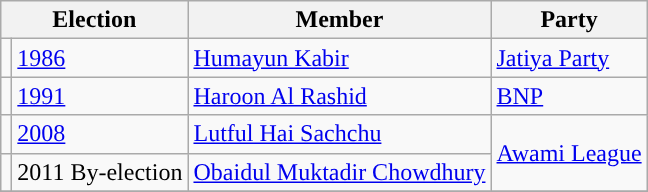<table class="wikitable">
<tr>
<th colspan="2">Election</th>
<th>Member</th>
<th>Party</th>
</tr>
<tr>
<td style="background-color:"></td>
<td><a href='#'>1986</a></td>
<td><a href='#'>Humayun Kabir</a></td>
<td><a href='#'>Jatiya Party</a></td>
</tr>
<tr>
<td style="background-color:"></td>
<td><a href='#'>1991</a></td>
<td><a href='#'>Haroon Al Rashid</a></td>
<td><a href='#'>BNP</a></td>
</tr>
<tr>
<td style="background-color:"></td>
<td><a href='#'>2008</a></td>
<td><a href='#'>Lutful Hai Sachchu</a></td>
<td rowspan="2"><a href='#'>Awami League</a></td>
</tr>
<tr>
<td style="background-color:"></td>
<td>2011 By-election</td>
<td><a href='#'>Obaidul Muktadir Chowdhury</a></td>
</tr>
<tr>
</tr>
</table>
